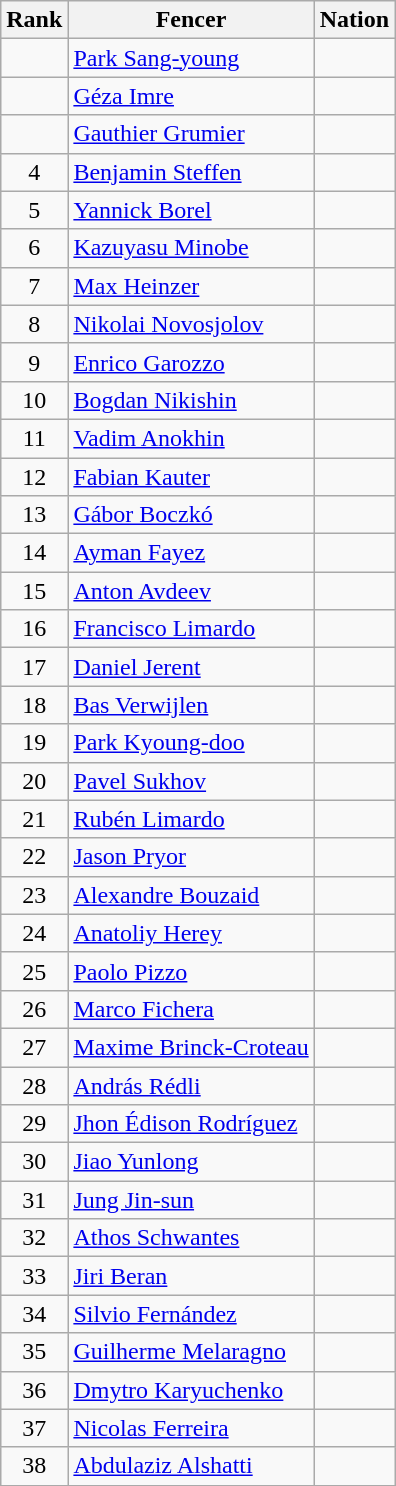<table class="wikitable sortable" style="text-align: center;">
<tr>
<th>Rank</th>
<th>Fencer</th>
<th>Nation</th>
</tr>
<tr>
<td></td>
<td align=left><a href='#'>Park Sang-young</a></td>
<td align=left></td>
</tr>
<tr>
<td></td>
<td align=left><a href='#'>Géza Imre</a></td>
<td align=left></td>
</tr>
<tr>
<td></td>
<td align=left><a href='#'>Gauthier Grumier</a></td>
<td align=left></td>
</tr>
<tr>
<td>4</td>
<td align=left><a href='#'>Benjamin Steffen</a></td>
<td align=left></td>
</tr>
<tr>
<td>5</td>
<td align=left><a href='#'>Yannick Borel</a></td>
<td align=left></td>
</tr>
<tr>
<td>6</td>
<td align=left><a href='#'>Kazuyasu Minobe</a></td>
<td align=left></td>
</tr>
<tr>
<td>7</td>
<td align=left><a href='#'>Max Heinzer</a></td>
<td align=left></td>
</tr>
<tr>
<td>8</td>
<td align=left><a href='#'>Nikolai Novosjolov</a></td>
<td align=left></td>
</tr>
<tr>
<td>9</td>
<td align=left><a href='#'>Enrico Garozzo</a></td>
<td align=left></td>
</tr>
<tr>
<td>10</td>
<td align=left><a href='#'>Bogdan Nikishin</a></td>
<td align=left></td>
</tr>
<tr>
<td>11</td>
<td align=left><a href='#'>Vadim Anokhin</a></td>
<td align=left></td>
</tr>
<tr>
<td>12</td>
<td align=left><a href='#'>Fabian Kauter</a></td>
<td align=left></td>
</tr>
<tr>
<td>13</td>
<td align=left><a href='#'>Gábor Boczkó</a></td>
<td align=left></td>
</tr>
<tr>
<td>14</td>
<td align=left><a href='#'>Ayman Fayez</a></td>
<td align=left></td>
</tr>
<tr>
<td>15</td>
<td align=left><a href='#'>Anton Avdeev</a></td>
<td align=left></td>
</tr>
<tr>
<td>16</td>
<td align=left><a href='#'>Francisco Limardo</a></td>
<td align=left></td>
</tr>
<tr>
<td>17</td>
<td align=left><a href='#'>Daniel Jerent</a></td>
<td align=left></td>
</tr>
<tr>
<td>18</td>
<td align=left><a href='#'>Bas Verwijlen</a></td>
<td align=left></td>
</tr>
<tr>
<td>19</td>
<td align=left><a href='#'>Park Kyoung-doo</a></td>
<td align=left></td>
</tr>
<tr>
<td>20</td>
<td align=left><a href='#'>Pavel Sukhov</a></td>
<td align=left></td>
</tr>
<tr>
<td>21</td>
<td align=left><a href='#'>Rubén Limardo</a></td>
<td align=left></td>
</tr>
<tr>
<td>22</td>
<td align=left><a href='#'>Jason Pryor</a></td>
<td align=left></td>
</tr>
<tr>
<td>23</td>
<td align=left><a href='#'>Alexandre Bouzaid</a></td>
<td align=left></td>
</tr>
<tr>
<td>24</td>
<td align=left><a href='#'>Anatoliy Herey</a></td>
<td align=left></td>
</tr>
<tr>
<td>25</td>
<td align=left><a href='#'>Paolo Pizzo</a></td>
<td align=left></td>
</tr>
<tr>
<td>26</td>
<td align=left><a href='#'>Marco Fichera</a></td>
<td align=left></td>
</tr>
<tr>
<td>27</td>
<td align=left><a href='#'>Maxime Brinck-Croteau</a></td>
<td align=left></td>
</tr>
<tr>
<td>28</td>
<td align=left><a href='#'>András Rédli</a></td>
<td align=left></td>
</tr>
<tr>
<td>29</td>
<td align=left><a href='#'>Jhon Édison Rodríguez</a></td>
<td align=left></td>
</tr>
<tr>
<td>30</td>
<td align=left><a href='#'>Jiao Yunlong</a></td>
<td align=left></td>
</tr>
<tr>
<td>31</td>
<td align=left><a href='#'>Jung Jin-sun</a></td>
<td align=left></td>
</tr>
<tr>
<td>32</td>
<td align=left><a href='#'>Athos Schwantes</a></td>
<td align=left></td>
</tr>
<tr>
<td>33</td>
<td align=left><a href='#'>Jiri Beran</a></td>
<td align=left></td>
</tr>
<tr>
<td>34</td>
<td align=left><a href='#'>Silvio Fernández</a></td>
<td align=left></td>
</tr>
<tr>
<td>35</td>
<td align=left><a href='#'>Guilherme Melaragno</a></td>
<td align=left></td>
</tr>
<tr>
<td>36</td>
<td align=left><a href='#'>Dmytro Karyuchenko</a></td>
<td align=left></td>
</tr>
<tr>
<td>37</td>
<td align=left><a href='#'>Nicolas Ferreira</a></td>
<td align=left></td>
</tr>
<tr>
<td>38</td>
<td align=left><a href='#'>Abdulaziz Alshatti</a></td>
<td align=left></td>
</tr>
</table>
